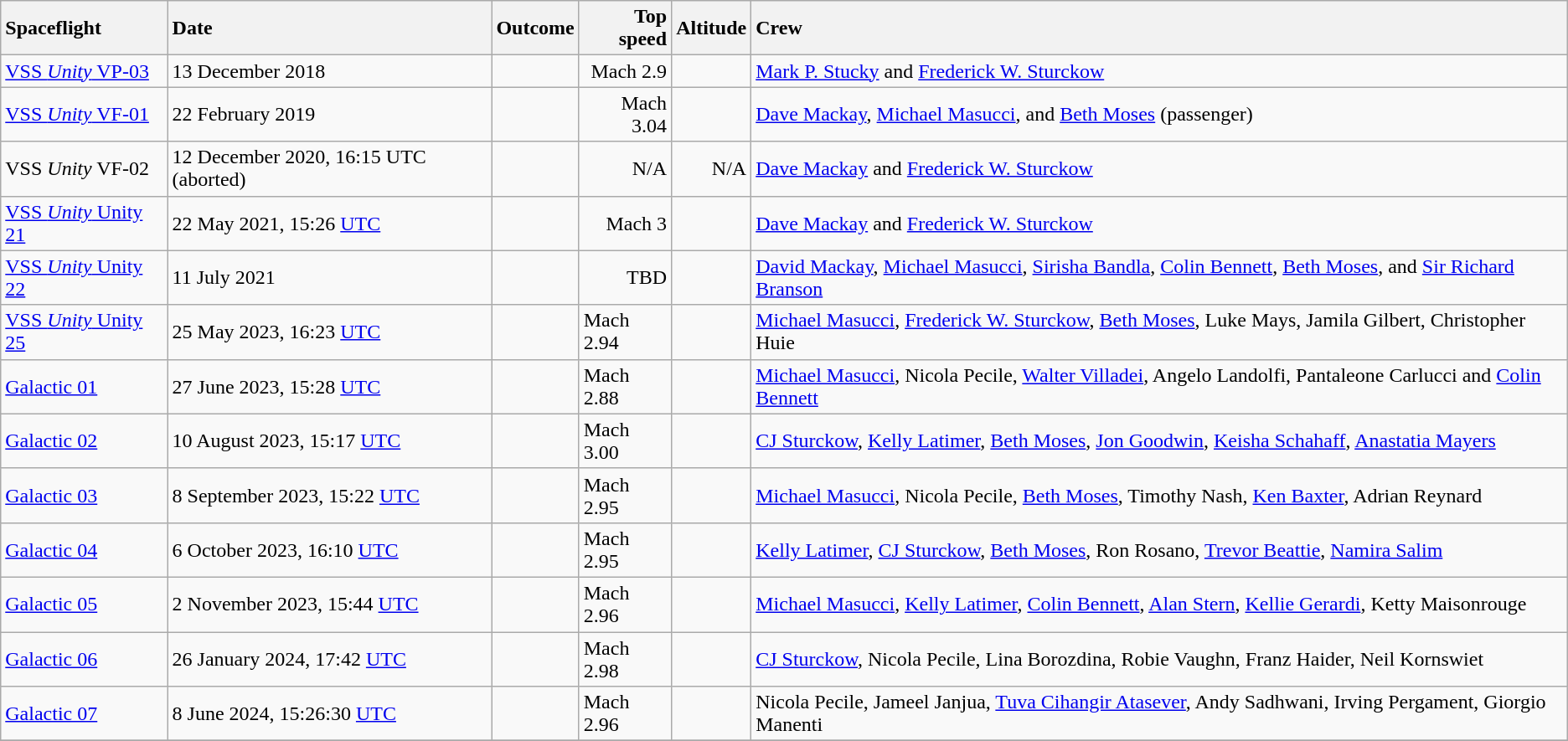<table class="wikitable">
<tr>
<th style="text-align:left;">Spaceflight</th>
<th style="text-align:left;">Date</th>
<th>Outcome</th>
<th style="text-align:right;">Top speed</th>
<th style="text-align:right;">Altitude</th>
<th style="text-align:left;">Crew</th>
</tr>
<tr>
<td style="text-align:left;"><a href='#'>VSS <em>Unity</em> VP-03</a></td>
<td style="text-align:left;">13 December 2018</td>
<td></td>
<td style="text-align:right;">Mach 2.9 </td>
<td style="text-align:right;"></td>
<td style="text-align:left;"><a href='#'>Mark P. Stucky</a> and <a href='#'>Frederick W. Sturckow</a></td>
</tr>
<tr>
<td style="text-align:left;"><a href='#'>VSS <em>Unity</em> VF-01</a></td>
<td style="text-align:left;">22 February 2019</td>
<td></td>
<td style="text-align:right;">Mach 3.04 </td>
<td style="text-align:right;"> </td>
<td style="text-align:left;"><a href='#'>Dave Mackay</a>, <a href='#'>Michael Masucci</a>, and <a href='#'>Beth Moses</a> (passenger)</td>
</tr>
<tr>
<td style="text-align:left;">VSS <em>Unity</em> VF-02</td>
<td style="text-align:left;">12 December 2020, 16:15 UTC (aborted)</td>
<td></td>
<td style="text-align:right;">N/A</td>
<td style="text-align:right;">N/A</td>
<td style="text-align:left;"><a href='#'>Dave Mackay</a> and <a href='#'>Frederick W. Sturckow</a></td>
</tr>
<tr>
<td style="text-align:left;"><a href='#'>VSS <em>Unity</em> Unity 21</a></td>
<td style="text-align:left;">22 May 2021, 15:26 <a href='#'>UTC</a></td>
<td></td>
<td style="text-align:right;">Mach 3</td>
<td style="text-align:right;"></td>
<td style="text-align:left;"><a href='#'>Dave Mackay</a> and <a href='#'>Frederick W. Sturckow</a></td>
</tr>
<tr>
<td><a href='#'>VSS <em>Unity</em> Unity 22</a></td>
<td>11 July 2021</td>
<td></td>
<td style="text-align:right;">TBD</td>
<td style="text-align:right;"> </td>
<td><a href='#'>David Mackay</a>, <a href='#'>Michael Masucci</a>, <a href='#'>Sirisha Bandla</a>, <a href='#'>Colin Bennett</a>, <a href='#'>Beth Moses</a>, and <a href='#'>Sir Richard Branson</a></td>
</tr>
<tr>
<td><a href='#'>VSS <em>Unity</em> Unity 25</a></td>
<td>25 May 2023, 16:23 <a href='#'>UTC</a></td>
<td></td>
<td>Mach 2.94</td>
<td></td>
<td><a href='#'>Michael Masucci</a>, <a href='#'>Frederick W. Sturckow</a>, <a href='#'>Beth Moses</a>, Luke Mays, Jamila Gilbert, Christopher Huie</td>
</tr>
<tr>
<td><a href='#'>Galactic 01</a></td>
<td>27 June 2023, 15:28 <a href='#'>UTC</a></td>
<td></td>
<td>Mach 2.88</td>
<td></td>
<td><a href='#'>Michael Masucci</a>, Nicola Pecile, <a href='#'>Walter Villadei</a>, Angelo Landolfi, Pantaleone Carlucci and <a href='#'>Colin Bennett</a></td>
</tr>
<tr>
<td><a href='#'>Galactic 02</a></td>
<td>10 August 2023, 15:17 <a href='#'>UTC</a></td>
<td></td>
<td>Mach 3.00</td>
<td></td>
<td><a href='#'>CJ Sturckow</a>, <a href='#'>Kelly Latimer</a>, <a href='#'>Beth Moses</a>, <a href='#'>Jon Goodwin</a>, <a href='#'>Keisha Schahaff</a>, <a href='#'>Anastatia Mayers</a></td>
</tr>
<tr>
<td><a href='#'>Galactic 03</a></td>
<td>8 September 2023, 15:22 <a href='#'>UTC</a></td>
<td></td>
<td>Mach 2.95</td>
<td></td>
<td><a href='#'>Michael Masucci</a>, Nicola Pecile, <a href='#'>Beth Moses</a>, Timothy Nash, <a href='#'>Ken Baxter</a>, Adrian Reynard</td>
</tr>
<tr>
<td><a href='#'>Galactic 04</a></td>
<td>6 October 2023, 16:10 <a href='#'>UTC</a></td>
<td></td>
<td>Mach 2.95</td>
<td></td>
<td><a href='#'>Kelly Latimer</a>, <a href='#'>CJ Sturckow</a>, <a href='#'>Beth Moses</a>, Ron Rosano, <a href='#'>Trevor Beattie</a>, <a href='#'>Namira Salim</a></td>
</tr>
<tr>
<td><a href='#'>Galactic 05</a></td>
<td>2 November 2023, 15:44 <a href='#'>UTC</a></td>
<td></td>
<td>Mach 2.96</td>
<td></td>
<td><a href='#'>Michael Masucci</a>, <a href='#'>Kelly Latimer</a>, <a href='#'>Colin Bennett</a>, <a href='#'>Alan Stern</a>, <a href='#'>Kellie Gerardi</a>, Ketty Maisonrouge</td>
</tr>
<tr>
<td><a href='#'>Galactic 06</a></td>
<td>26 January 2024, 17:42 <a href='#'>UTC</a></td>
<td></td>
<td>Mach 2.98</td>
<td></td>
<td><a href='#'>CJ Sturckow</a>, Nicola Pecile, Lina Borozdina, Robie Vaughn, Franz Haider, Neil Kornswiet</td>
</tr>
<tr>
<td><a href='#'>Galactic 07</a></td>
<td>8 June 2024, 15:26:30 <a href='#'>UTC</a></td>
<td></td>
<td>Mach 2.96</td>
<td></td>
<td>Nicola Pecile, Jameel Janjua, <a href='#'>Tuva Cihangir Atasever</a>, Andy Sadhwani, Irving Pergament, Giorgio Manenti</td>
</tr>
<tr>
</tr>
</table>
